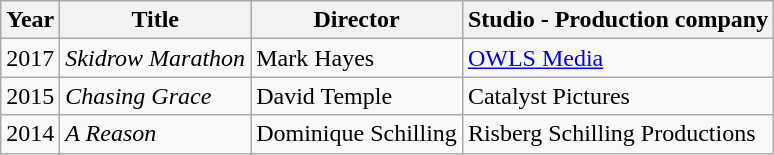<table class="wikitable">
<tr>
<th>Year</th>
<th>Title</th>
<th>Director</th>
<th>Studio - Production company</th>
</tr>
<tr>
<td>2017</td>
<td><em>Skidrow Marathon</em></td>
<td>Mark Hayes</td>
<td><a href='#'>OWLS Media</a></td>
</tr>
<tr>
<td>2015</td>
<td><em>Chasing Grace</em></td>
<td>David Temple</td>
<td>Catalyst Pictures</td>
</tr>
<tr>
<td>2014</td>
<td><em>A Reason</em></td>
<td>Dominique Schilling</td>
<td>Risberg Schilling Productions</td>
</tr>
</table>
